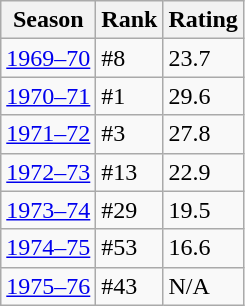<table class="wikitable">
<tr>
<th>Season</th>
<th>Rank</th>
<th>Rating</th>
</tr>
<tr>
<td><a href='#'>1969–70</a></td>
<td>#8</td>
<td>23.7</td>
</tr>
<tr>
<td><a href='#'>1970–71</a></td>
<td>#1</td>
<td>29.6</td>
</tr>
<tr>
<td><a href='#'>1971–72</a></td>
<td>#3</td>
<td>27.8</td>
</tr>
<tr>
<td><a href='#'>1972–73</a></td>
<td>#13</td>
<td>22.9</td>
</tr>
<tr>
<td><a href='#'>1973–74</a></td>
<td>#29 </td>
<td>19.5</td>
</tr>
<tr>
<td><a href='#'>1974–75</a></td>
<td>#53 </td>
<td>16.6</td>
</tr>
<tr>
<td><a href='#'>1975–76</a></td>
<td>#43</td>
<td>N/A</td>
</tr>
</table>
